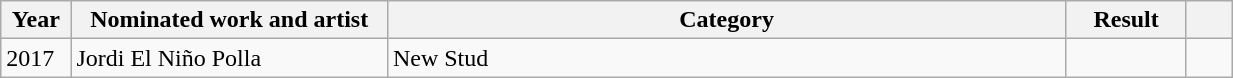<table class="wikitable" style="width:65%;">
<tr>
<th width=4%>Year</th>
<th style="width:21%;">Nominated work and artist</th>
<th style="width:45%;">Category</th>
<th style="width:8%;">Result</th>
<th width=3%></th>
</tr>
<tr>
<td>2017</td>
<td>Jordi El Niño Polla</td>
<td>New Stud</td>
<td></td>
<td style="text-align:center;"></td>
</tr>
</table>
